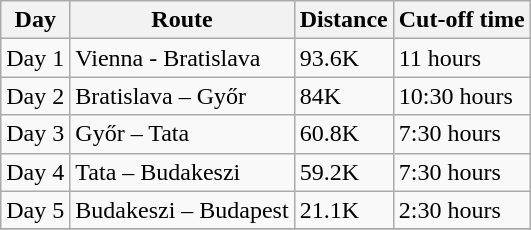<table class="wikitable">
<tr>
<th>Day</th>
<th>Route</th>
<th>Distance</th>
<th>Cut-off time</th>
</tr>
<tr>
<td>Day 1</td>
<td>Vienna - Bratislava</td>
<td>93.6K</td>
<td>11 hours</td>
</tr>
<tr>
<td>Day 2</td>
<td>Bratislava – Győr</td>
<td>84K</td>
<td>10:30 hours</td>
</tr>
<tr>
<td>Day 3</td>
<td>Győr – Tata</td>
<td>60.8K</td>
<td>7:30 hours</td>
</tr>
<tr>
<td>Day 4</td>
<td>Tata – Budakeszi</td>
<td>59.2K</td>
<td>7:30 hours</td>
</tr>
<tr>
<td>Day 5</td>
<td>Budakeszi – Budapest</td>
<td>21.1K</td>
<td>2:30 hours</td>
</tr>
<tr>
</tr>
</table>
